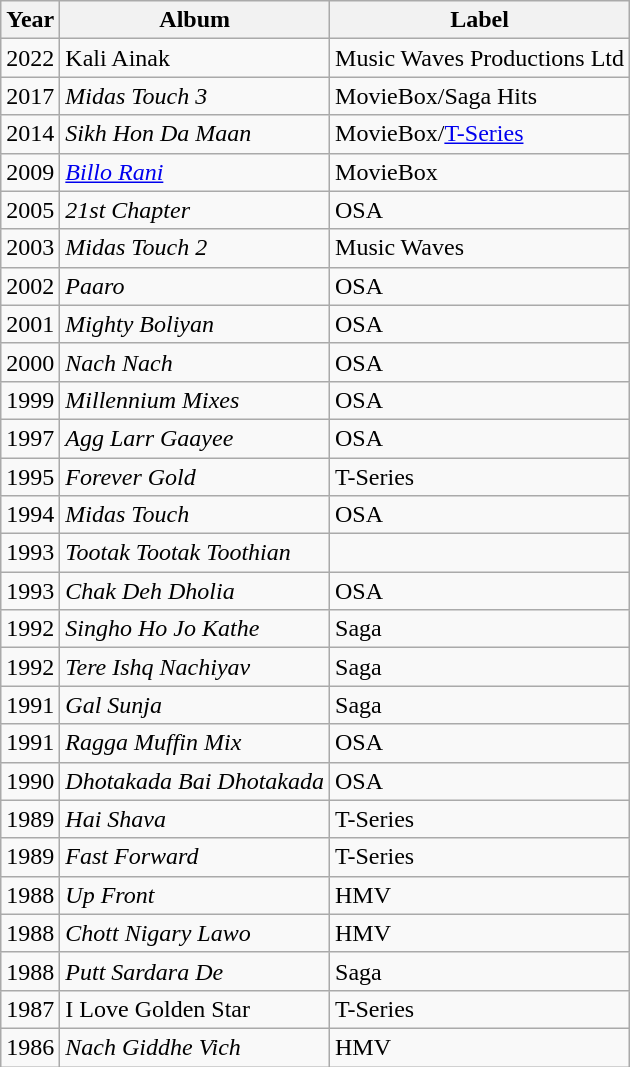<table class = "wikitable sortable">
<tr>
<th>Year</th>
<th>Album</th>
<th>Label</th>
</tr>
<tr>
<td>2022</td>
<td>Kali Ainak</td>
<td>Music Waves Productions Ltd</td>
</tr>
<tr>
<td>2017</td>
<td><em>Midas Touch 3</em></td>
<td>MovieBox/Saga Hits</td>
</tr>
<tr>
<td>2014</td>
<td><em>Sikh Hon Da Maan</em></td>
<td>MovieBox/<a href='#'>T-Series</a></td>
</tr>
<tr>
<td>2009</td>
<td><em><a href='#'>Billo Rani</a></em></td>
<td>MovieBox</td>
</tr>
<tr>
<td>2005</td>
<td><em>21st Chapter</em></td>
<td>OSA</td>
</tr>
<tr>
<td>2003</td>
<td><em>Midas Touch 2</em></td>
<td>Music Waves</td>
</tr>
<tr>
<td>2002</td>
<td><em>Paaro</em></td>
<td>OSA</td>
</tr>
<tr>
<td>2001</td>
<td><em>Mighty Boliyan</em></td>
<td>OSA</td>
</tr>
<tr>
<td>2000</td>
<td><em>Nach Nach</em></td>
<td>OSA</td>
</tr>
<tr>
<td>1999</td>
<td><em>Millennium Mixes</em></td>
<td>OSA</td>
</tr>
<tr>
<td>1997</td>
<td><em>Agg Larr Gaayee</em></td>
<td>OSA</td>
</tr>
<tr>
<td>1995</td>
<td><em>Forever Gold</em></td>
<td>T-Series</td>
</tr>
<tr>
<td>1994</td>
<td><em>Midas Touch</em></td>
<td>OSA</td>
</tr>
<tr>
<td>1993</td>
<td><em>Tootak Tootak Toothian</em></td>
<td></td>
</tr>
<tr>
<td>1993</td>
<td><em>Chak Deh Dholia</em></td>
<td>OSA</td>
</tr>
<tr>
<td>1992</td>
<td><em>Singho Ho Jo Kathe</em></td>
<td>Saga</td>
</tr>
<tr>
<td>1992</td>
<td><em>Tere Ishq Nachiyav</em></td>
<td>Saga</td>
</tr>
<tr>
<td>1991</td>
<td><em>Gal Sunja</em></td>
<td>Saga</td>
</tr>
<tr>
<td>1991</td>
<td><em>Ragga Muffin Mix</em></td>
<td>OSA</td>
</tr>
<tr>
<td>1990</td>
<td><em>Dhotakada Bai Dhotakada</em></td>
<td>OSA</td>
</tr>
<tr>
<td>1989</td>
<td><em>Hai Shava</em></td>
<td>T-Series</td>
</tr>
<tr>
<td>1989</td>
<td><em>Fast Forward</em></td>
<td>T-Series</td>
</tr>
<tr>
<td>1988</td>
<td><em>Up Front</em></td>
<td>HMV</td>
</tr>
<tr>
<td>1988</td>
<td><em>Chott Nigary Lawo</em></td>
<td>HMV</td>
</tr>
<tr>
<td>1988</td>
<td><em>Putt Sardara De</em></td>
<td>Saga</td>
</tr>
<tr>
<td>1987</td>
<td>I Love Golden Star</td>
<td>T-Series</td>
</tr>
<tr>
<td>1986</td>
<td><em>Nach Giddhe Vich</em></td>
<td>HMV</td>
</tr>
</table>
